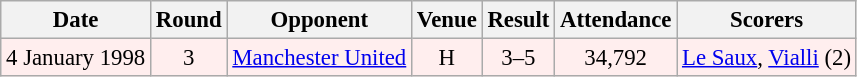<table class="wikitable sortable" style="font-size:95%; text-align:center">
<tr>
<th>Date</th>
<th>Round</th>
<th>Opponent</th>
<th>Venue</th>
<th>Result</th>
<th>Attendance</th>
<th>Scorers</th>
</tr>
<tr bgcolor = "#FFEEEE">
<td>4 January 1998</td>
<td>3</td>
<td><a href='#'>Manchester United</a></td>
<td>H</td>
<td>3–5</td>
<td>34,792</td>
<td><a href='#'>Le Saux</a>, <a href='#'>Vialli</a> (2)</td>
</tr>
</table>
